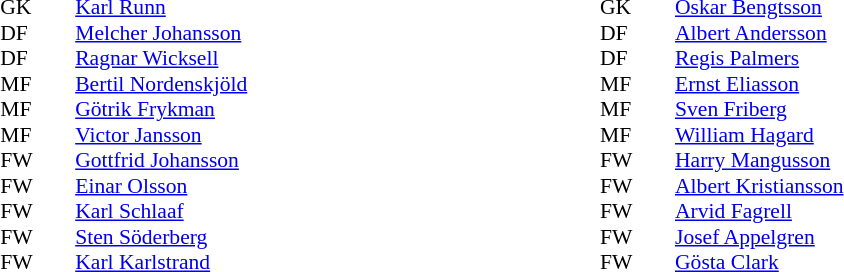<table width="100%">
<tr>
<td valign="top" width="50%"><br><table style="font-size: 90%" cellspacing="0" cellpadding="0" align=center>
<tr>
<th width="25"></th>
<th width="25"></th>
</tr>
<tr>
<td>GK</td>
<td></td>
<td> <a href='#'>Karl Runn</a></td>
</tr>
<tr>
<td>DF</td>
<td></td>
<td> <a href='#'>Melcher Johansson</a></td>
</tr>
<tr>
<td>DF</td>
<td></td>
<td> <a href='#'>Ragnar Wicksell</a></td>
</tr>
<tr>
<td>MF</td>
<td></td>
<td> <a href='#'>Bertil Nordenskjöld</a></td>
</tr>
<tr>
<td>MF</td>
<td></td>
<td> <a href='#'>Götrik Frykman</a></td>
</tr>
<tr>
<td>MF</td>
<td></td>
<td> <a href='#'>Victor Jansson</a></td>
</tr>
<tr>
<td>FW</td>
<td></td>
<td> <a href='#'>Gottfrid Johansson</a></td>
</tr>
<tr>
<td>FW</td>
<td></td>
<td> <a href='#'>Einar Olsson</a></td>
</tr>
<tr>
<td>FW</td>
<td></td>
<td> <a href='#'>Karl Schlaaf</a></td>
</tr>
<tr>
<td>FW</td>
<td></td>
<td> <a href='#'>Sten Söderberg</a></td>
</tr>
<tr>
<td>FW</td>
<td></td>
<td> <a href='#'>Karl Karlstrand</a></td>
</tr>
</table>
</td>
<td valign="top" width="50%"><br><table style="font-size: 90%" cellspacing="0" cellpadding="0">
<tr>
<th width="25"></th>
<th width="25"></th>
</tr>
<tr>
<td>GK</td>
<td></td>
<td> <a href='#'>Oskar Bengtsson</a></td>
</tr>
<tr>
<td>DF</td>
<td></td>
<td> <a href='#'>Albert Andersson</a></td>
</tr>
<tr>
<td>DF</td>
<td></td>
<td> <a href='#'>Regis Palmers</a></td>
</tr>
<tr>
<td>MF</td>
<td></td>
<td> <a href='#'>Ernst Eliasson</a></td>
</tr>
<tr>
<td>MF</td>
<td></td>
<td> <a href='#'>Sven Friberg</a></td>
</tr>
<tr>
<td>MF</td>
<td></td>
<td> <a href='#'>William Hagard</a></td>
</tr>
<tr>
<td>FW</td>
<td></td>
<td> <a href='#'>Harry Mangusson</a></td>
</tr>
<tr>
<td>FW</td>
<td></td>
<td> <a href='#'>Albert Kristiansson</a></td>
</tr>
<tr>
<td>FW</td>
<td></td>
<td> <a href='#'>Arvid Fagrell</a></td>
</tr>
<tr>
<td>FW</td>
<td></td>
<td> <a href='#'>Josef Appelgren</a></td>
</tr>
<tr>
<td>FW</td>
<td></td>
<td> <a href='#'>Gösta Clark</a></td>
</tr>
</table>
</td>
</tr>
</table>
